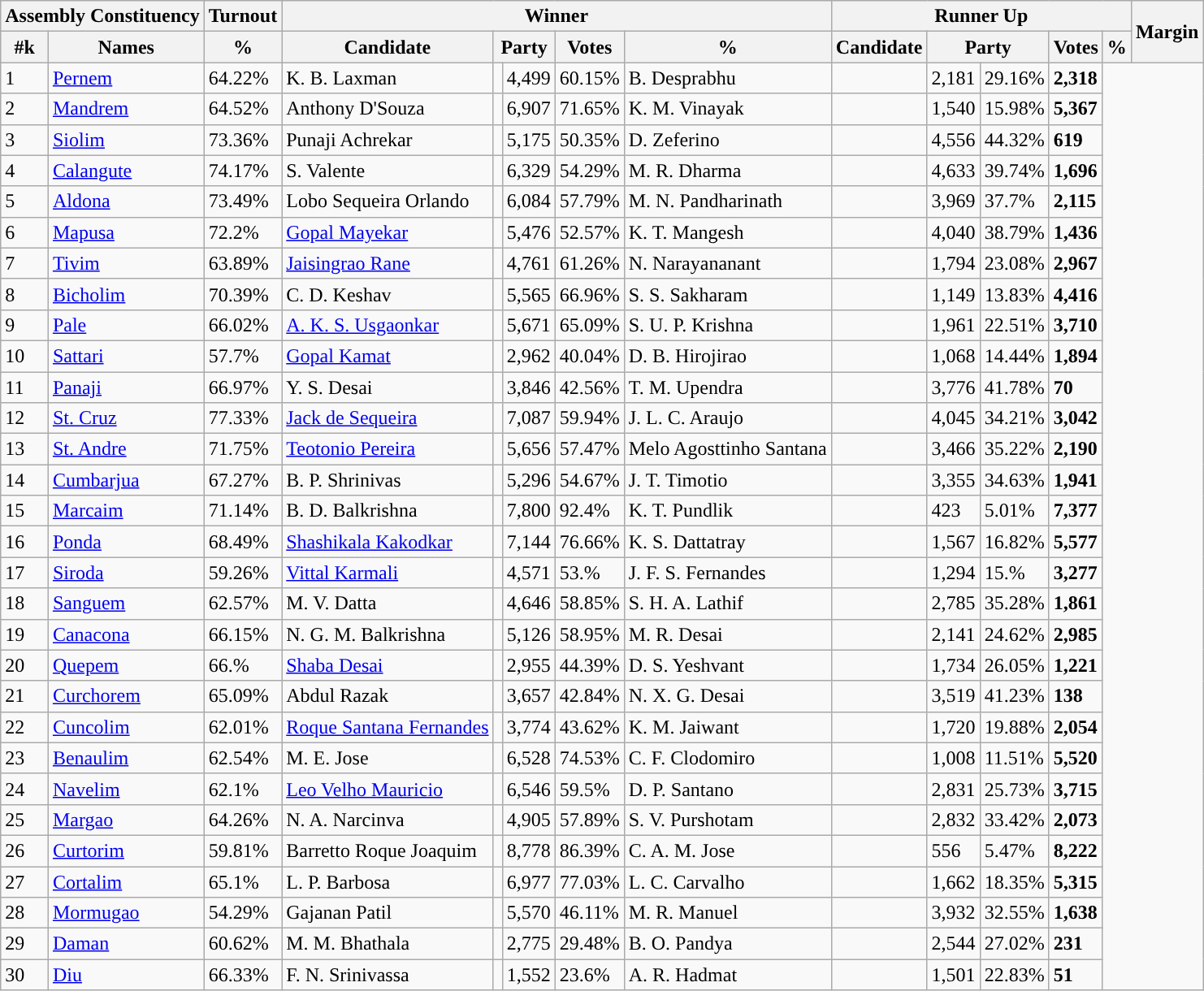<table class="wikitable sortable">
<tr>
<th colspan="2">Assembly Constituency</th>
<th>Turnout</th>
<th colspan="5">Winner</th>
<th colspan="5">Runner Up</th>
<th rowspan="2" data-sort-type=number>Margin</th>
</tr>
<tr>
<th>#k</th>
<th>Names</th>
<th>%</th>
<th>Candidate</th>
<th colspan="2">Party</th>
<th data-sort-type=number>Votes</th>
<th>%</th>
<th>Candidate</th>
<th colspan="2">Party</th>
<th data-sort-type=number>Votes</th>
<th>%</th>
</tr>
<tr>
<td>1</td>
<td><a href='#'>Pernem</a></td>
<td>64.22%</td>
<td>K. B. Laxman</td>
<td></td>
<td>4,499</td>
<td>60.15%</td>
<td>B. Desprabhu</td>
<td></td>
<td>2,181</td>
<td>29.16%</td>
<td style="background:"><span><strong>2,318</strong></span></td>
</tr>
<tr>
<td>2</td>
<td><a href='#'>Mandrem</a></td>
<td>64.52%</td>
<td>Anthony D'Souza</td>
<td></td>
<td>6,907</td>
<td>71.65%</td>
<td>K. M. Vinayak</td>
<td></td>
<td>1,540</td>
<td>15.98%</td>
<td style="background:"><span><strong>5,367</strong></span></td>
</tr>
<tr>
<td>3</td>
<td><a href='#'>Siolim</a></td>
<td>73.36%</td>
<td>Punaji Achrekar</td>
<td></td>
<td>5,175</td>
<td>50.35%</td>
<td>D. Zeferino</td>
<td></td>
<td>4,556</td>
<td>44.32%</td>
<td style="background:"><span><strong>619</strong></span></td>
</tr>
<tr>
<td>4</td>
<td><a href='#'>Calangute</a></td>
<td>74.17%</td>
<td>S. Valente</td>
<td></td>
<td>6,329</td>
<td>54.29%</td>
<td>M. R. Dharma</td>
<td></td>
<td>4,633</td>
<td>39.74%</td>
<td style="background:"><span><strong>1,696</strong></span></td>
</tr>
<tr>
<td>5</td>
<td><a href='#'>Aldona</a></td>
<td>73.49%</td>
<td>Lobo Sequeira Orlando</td>
<td></td>
<td>6,084</td>
<td>57.79%</td>
<td>M. N. Pandharinath</td>
<td></td>
<td>3,969</td>
<td>37.7%</td>
<td style="background:"><span><strong>2,115</strong></span></td>
</tr>
<tr>
<td>6</td>
<td><a href='#'>Mapusa</a></td>
<td>72.2%</td>
<td><a href='#'>Gopal Mayekar</a></td>
<td></td>
<td>5,476</td>
<td>52.57%</td>
<td>K. T. Mangesh</td>
<td></td>
<td>4,040</td>
<td>38.79%</td>
<td style="background:"><span><strong>1,436</strong></span></td>
</tr>
<tr>
<td>7</td>
<td><a href='#'>Tivim</a></td>
<td>63.89%</td>
<td><a href='#'>Jaisingrao Rane</a></td>
<td></td>
<td>4,761</td>
<td>61.26%</td>
<td>N. Narayananant</td>
<td></td>
<td>1,794</td>
<td>23.08%</td>
<td style="background:"><span><strong>2,967</strong></span></td>
</tr>
<tr>
<td>8</td>
<td><a href='#'>Bicholim</a></td>
<td>70.39%</td>
<td>C. D. Keshav</td>
<td></td>
<td>5,565</td>
<td>66.96%</td>
<td>S. S. Sakharam</td>
<td></td>
<td>1,149</td>
<td>13.83%</td>
<td style="background:"><span><strong>4,416</strong></span></td>
</tr>
<tr>
<td>9</td>
<td><a href='#'>Pale</a></td>
<td>66.02%</td>
<td><a href='#'>A. K. S. Usgaonkar</a></td>
<td></td>
<td>5,671</td>
<td>65.09%</td>
<td>S. U. P. Krishna</td>
<td></td>
<td>1,961</td>
<td>22.51%</td>
<td style="background:"><span><strong>3,710</strong></span></td>
</tr>
<tr>
<td>10</td>
<td><a href='#'>Sattari</a></td>
<td>57.7%</td>
<td><a href='#'>Gopal Kamat</a></td>
<td></td>
<td>2,962</td>
<td>40.04%</td>
<td>D. B. Hirojirao</td>
<td></td>
<td>1,068</td>
<td>14.44%</td>
<td style="background:"><span><strong>1,894</strong></span></td>
</tr>
<tr>
<td>11</td>
<td><a href='#'>Panaji</a></td>
<td>66.97%</td>
<td>Y. S. Desai</td>
<td></td>
<td>3,846</td>
<td>42.56%</td>
<td>T. M. Upendra</td>
<td></td>
<td>3,776</td>
<td>41.78%</td>
<td style="background:"><span><strong>70</strong></span></td>
</tr>
<tr>
<td>12</td>
<td><a href='#'>St. Cruz</a></td>
<td>77.33%</td>
<td><a href='#'>Jack de Sequeira</a></td>
<td></td>
<td>7,087</td>
<td>59.94%</td>
<td>J. L. C. Araujo</td>
<td></td>
<td>4,045</td>
<td>34.21%</td>
<td style="background:"><span><strong>3,042</strong></span></td>
</tr>
<tr>
<td>13</td>
<td><a href='#'>St. Andre</a></td>
<td>71.75%</td>
<td><a href='#'>Teotonio Pereira</a></td>
<td></td>
<td>5,656</td>
<td>57.47%</td>
<td>Melo Agosttinho Santana</td>
<td></td>
<td>3,466</td>
<td>35.22%</td>
<td style="background:"><span><strong>2,190</strong></span></td>
</tr>
<tr>
<td>14</td>
<td><a href='#'>Cumbarjua</a></td>
<td>67.27%</td>
<td>B. P. Shrinivas</td>
<td></td>
<td>5,296</td>
<td>54.67%</td>
<td>J. T. Timotio</td>
<td></td>
<td>3,355</td>
<td>34.63%</td>
<td style="background:"><span><strong>1,941</strong></span></td>
</tr>
<tr>
<td>15</td>
<td><a href='#'>Marcaim</a></td>
<td>71.14%</td>
<td>B. D. Balkrishna</td>
<td></td>
<td>7,800</td>
<td>92.4%</td>
<td>K. T. Pundlik</td>
<td></td>
<td>423</td>
<td>5.01%</td>
<td style="background:"><span><strong>7,377</strong></span></td>
</tr>
<tr>
<td>16</td>
<td><a href='#'>Ponda</a></td>
<td>68.49%</td>
<td><a href='#'>Shashikala Kakodkar</a></td>
<td></td>
<td>7,144</td>
<td>76.66%</td>
<td>K. S. Dattatray</td>
<td></td>
<td>1,567</td>
<td>16.82%</td>
<td style="background:"><span><strong>5,577</strong></span></td>
</tr>
<tr>
<td>17</td>
<td><a href='#'>Siroda</a></td>
<td>59.26%</td>
<td><a href='#'>Vittal Karmali</a></td>
<td></td>
<td>4,571</td>
<td>53.%</td>
<td>J. F. S. Fernandes</td>
<td></td>
<td>1,294</td>
<td>15.%</td>
<td style="background:"><span><strong>3,277</strong></span></td>
</tr>
<tr>
<td>18</td>
<td><a href='#'>Sanguem</a></td>
<td>62.57%</td>
<td>M. V. Datta</td>
<td></td>
<td>4,646</td>
<td>58.85%</td>
<td>S. H. A. Lathif</td>
<td></td>
<td>2,785</td>
<td>35.28%</td>
<td style="background:"><span><strong>1,861</strong></span></td>
</tr>
<tr>
<td>19</td>
<td><a href='#'>Canacona</a></td>
<td>66.15%</td>
<td>N. G. M. Balkrishna</td>
<td></td>
<td>5,126</td>
<td>58.95%</td>
<td>M. R. Desai</td>
<td></td>
<td>2,141</td>
<td>24.62%</td>
<td style="background:"><span><strong>2,985</strong></span></td>
</tr>
<tr>
<td>20</td>
<td><a href='#'>Quepem</a></td>
<td>66.%</td>
<td><a href='#'>Shaba Desai</a></td>
<td></td>
<td>2,955</td>
<td>44.39%</td>
<td>D. S. Yeshvant</td>
<td></td>
<td>1,734</td>
<td>26.05%</td>
<td style="background:"><span><strong>1,221</strong></span></td>
</tr>
<tr>
<td>21</td>
<td><a href='#'>Curchorem</a></td>
<td>65.09%</td>
<td>Abdul Razak</td>
<td></td>
<td>3,657</td>
<td>42.84%</td>
<td>N. X. G. Desai</td>
<td></td>
<td>3,519</td>
<td>41.23%</td>
<td style="background:"><span><strong>138</strong></span></td>
</tr>
<tr>
<td>22</td>
<td><a href='#'>Cuncolim</a></td>
<td>62.01%</td>
<td><a href='#'>Roque Santana Fernandes</a></td>
<td></td>
<td>3,774</td>
<td>43.62%</td>
<td>K. M. Jaiwant</td>
<td></td>
<td>1,720</td>
<td>19.88%</td>
<td style="background:"><span><strong>2,054</strong></span></td>
</tr>
<tr>
<td>23</td>
<td><a href='#'>Benaulim</a></td>
<td>62.54%</td>
<td>M. E. Jose</td>
<td></td>
<td>6,528</td>
<td>74.53%</td>
<td>C. F. Clodomiro</td>
<td></td>
<td>1,008</td>
<td>11.51%</td>
<td style="background:"><span><strong>5,520</strong></span></td>
</tr>
<tr>
<td>24</td>
<td><a href='#'>Navelim</a></td>
<td>62.1%</td>
<td><a href='#'>Leo Velho Mauricio</a></td>
<td></td>
<td>6,546</td>
<td>59.5%</td>
<td>D. P. Santano</td>
<td></td>
<td>2,831</td>
<td>25.73%</td>
<td style="background:"><span><strong>3,715</strong></span></td>
</tr>
<tr>
<td>25</td>
<td><a href='#'>Margao</a></td>
<td>64.26%</td>
<td>N. A. Narcinva</td>
<td></td>
<td>4,905</td>
<td>57.89%</td>
<td>S. V. Purshotam</td>
<td></td>
<td>2,832</td>
<td>33.42%</td>
<td style="background:"><span><strong>2,073</strong></span></td>
</tr>
<tr>
<td>26</td>
<td><a href='#'>Curtorim</a></td>
<td>59.81%</td>
<td>Barretto Roque Joaquim</td>
<td></td>
<td>8,778</td>
<td>86.39%</td>
<td>C. A. M. Jose</td>
<td></td>
<td>556</td>
<td>5.47%</td>
<td style="background:"><span><strong>8,222</strong></span></td>
</tr>
<tr>
<td>27</td>
<td><a href='#'>Cortalim</a></td>
<td>65.1%</td>
<td>L. P. Barbosa</td>
<td></td>
<td>6,977</td>
<td>77.03%</td>
<td>L. C. Carvalho</td>
<td></td>
<td>1,662</td>
<td>18.35%</td>
<td style="background:"><span><strong>5,315</strong></span></td>
</tr>
<tr>
<td>28</td>
<td><a href='#'>Mormugao</a></td>
<td>54.29%</td>
<td>Gajanan Patil</td>
<td></td>
<td>5,570</td>
<td>46.11%</td>
<td>M. R. Manuel</td>
<td></td>
<td>3,932</td>
<td>32.55%</td>
<td style="background:"><span><strong>1,638</strong></span></td>
</tr>
<tr>
<td>29</td>
<td><a href='#'>Daman</a></td>
<td>60.62%</td>
<td>M. M. Bhathala</td>
<td></td>
<td>2,775</td>
<td>29.48%</td>
<td>B. O. Pandya</td>
<td></td>
<td>2,544</td>
<td>27.02%</td>
<td style="background:"><span><strong>231</strong></span></td>
</tr>
<tr>
<td>30</td>
<td><a href='#'>Diu</a></td>
<td>66.33%</td>
<td>F. N. Srinivassa</td>
<td></td>
<td>1,552</td>
<td>23.6%</td>
<td>A. R. Hadmat</td>
<td></td>
<td>1,501</td>
<td>22.83%</td>
<td style="background:"><span><strong>51</strong></span></td>
</tr>
</table>
